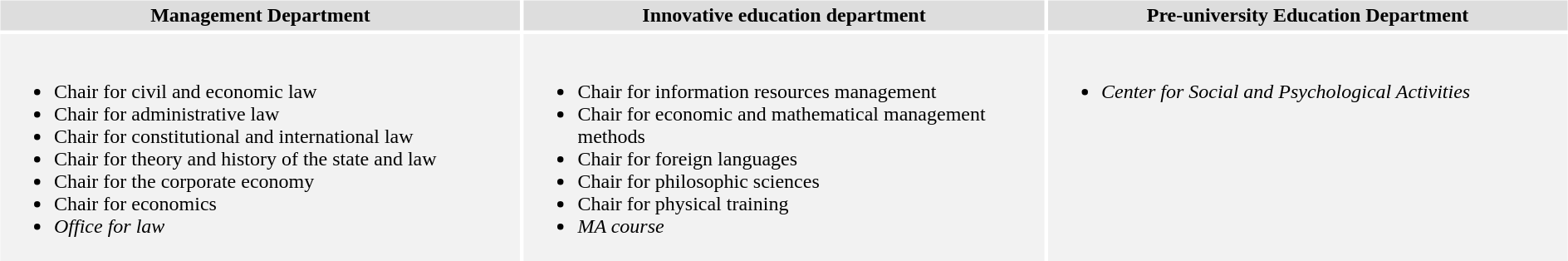<table cellspacing="3" cellpadding="3">
<tr ---- bgcolor="#DDDDDD">
<th width="25%">Management Department</th>
<th width="25%">Innovative education department</th>
<th width="25%">Pre-university Education Department</th>
</tr>
<tr ---- bgcolor="#F2F2F2">
<td valign="top"><br><ul><li>Chair for civil and economic law</li><li>Chair for administrative law</li><li>Chair for constitutional and international law</li><li>Chair for theory and history of the state and law</li><li>Chair for the corporate economy</li><li>Chair for economics</li><li><em>Office for law</em></li></ul></td>
<td valign="top"><br><ul><li>Chair for information resources management</li><li>Chair for economic and mathematical management methods</li><li>Chair for foreign languages</li><li>Chair for philosophic sciences</li><li>Chair for physical training</li><li><em>MA course</em></li></ul></td>
<td valign="top"><br><ul><li><em>Center for Social and Psychological Activities</em></li></ul></td>
</tr>
</table>
